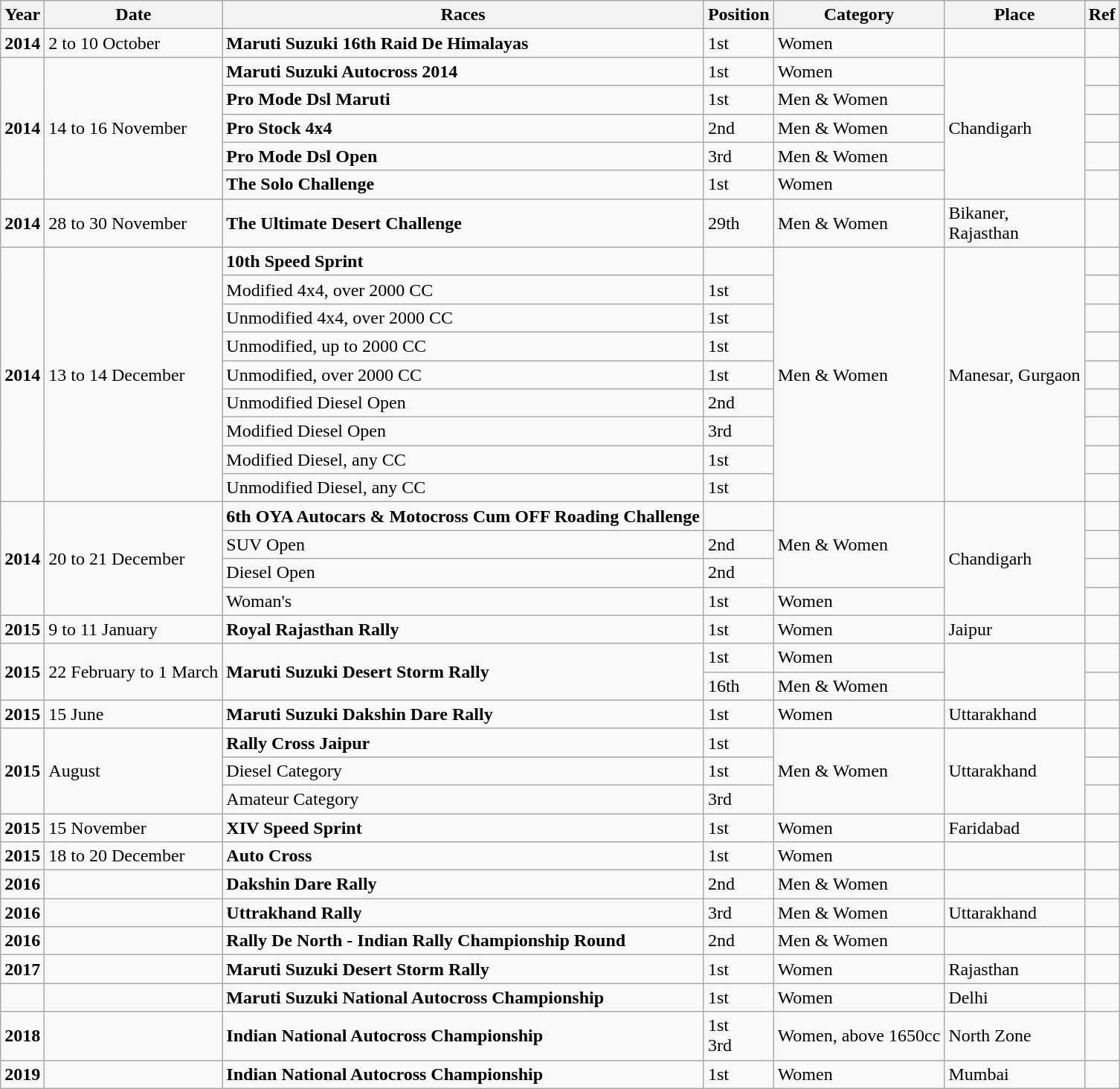<table class="wikitable">
<tr>
<th>Year</th>
<th>Date</th>
<th>Races</th>
<th>Position</th>
<th>Category</th>
<th>Place</th>
<th>Ref</th>
</tr>
<tr>
<td><strong>2014</strong></td>
<td>2 to 10 October</td>
<td><strong>Maruti Suzuki 16th Raid De Himalayas</strong></td>
<td>1st</td>
<td>Women</td>
<td></td>
<td></td>
</tr>
<tr>
<td rowspan="5"><strong>2014</strong></td>
<td rowspan="5">14 to 16 November</td>
<td><strong>Maruti Suzuki Autocross 2014</strong></td>
<td>1st</td>
<td>Women</td>
<td rowspan="5">Chandigarh</td>
<td></td>
</tr>
<tr>
<td><strong>Pro Mode Dsl Maruti</strong></td>
<td>1st</td>
<td>Men & Women</td>
<td></td>
</tr>
<tr>
<td><strong>Pro Stock 4x4</strong></td>
<td>2nd</td>
<td>Men & Women</td>
<td></td>
</tr>
<tr>
<td><strong>Pro Mode Dsl Open</strong></td>
<td>3rd</td>
<td>Men & Women</td>
<td></td>
</tr>
<tr>
<td><strong>The Solo Challenge</strong></td>
<td>1st</td>
<td>Women</td>
<td></td>
</tr>
<tr>
<td><strong>2014</strong></td>
<td>28 to 30 November</td>
<td><strong>The Ultimate Desert Challenge</strong></td>
<td>29th</td>
<td>Men & Women</td>
<td>Bikaner,<br>Rajasthan</td>
<td></td>
</tr>
<tr>
<td rowspan="9"><strong>2014</strong></td>
<td rowspan="9">13 to 14 December</td>
<td><strong>10th Speed Sprint</strong></td>
<td></td>
<td rowspan="9">Men & Women</td>
<td rowspan="9">Manesar, Gurgaon</td>
<td></td>
</tr>
<tr>
<td>Modified 4x4, over 2000 CC</td>
<td>1st</td>
<td></td>
</tr>
<tr>
<td>Unmodified 4x4, over 2000 CC</td>
<td>1st</td>
<td></td>
</tr>
<tr>
<td>Unmodified, up to 2000 CC</td>
<td>1st</td>
<td></td>
</tr>
<tr>
<td>Unmodified, over 2000 CC</td>
<td>1st</td>
<td></td>
</tr>
<tr>
<td>Unmodified Diesel Open</td>
<td>2nd</td>
<td></td>
</tr>
<tr>
<td>Modified Diesel Open</td>
<td>3rd</td>
<td></td>
</tr>
<tr>
<td>Modified Diesel, any CC</td>
<td>1st</td>
<td></td>
</tr>
<tr>
<td>Unmodified Diesel, any CC</td>
<td>1st</td>
<td></td>
</tr>
<tr>
<td rowspan="4"><strong>2014</strong></td>
<td rowspan="4">20 to 21 December</td>
<td><strong>6th OYA Autocars & Motocross Cum OFF Roading Challenge</strong></td>
<td></td>
<td rowspan="3">Men & Women</td>
<td rowspan="4">Chandigarh</td>
<td></td>
</tr>
<tr>
<td>SUV Open</td>
<td>2nd</td>
<td></td>
</tr>
<tr>
<td>Diesel Open</td>
<td>2nd</td>
<td></td>
</tr>
<tr>
<td>Woman's</td>
<td>1st</td>
<td>Women</td>
<td></td>
</tr>
<tr>
<td><strong>2015</strong></td>
<td>9 to 11 January</td>
<td><strong>Royal Rajasthan Rally</strong></td>
<td>1st</td>
<td>Women</td>
<td>Jaipur</td>
<td></td>
</tr>
<tr>
<td rowspan="2"><strong>2015</strong></td>
<td rowspan="2">22 February to 1 March</td>
<td rowspan="2"><strong>Maruti Suzuki Desert Storm Rally</strong></td>
<td>1st</td>
<td>Women</td>
<td rowspan="2"></td>
<td></td>
</tr>
<tr>
<td>16th</td>
<td>Men & Women</td>
<td></td>
</tr>
<tr>
<td><strong>2015</strong></td>
<td>15 June</td>
<td><strong>Maruti Suzuki Dakshin Dare Rally</strong></td>
<td>1st</td>
<td>Women</td>
<td>Uttarakhand</td>
<td></td>
</tr>
<tr>
<td rowspan="3"><strong>2015</strong></td>
<td rowspan="3">August</td>
<td><strong>Rally Cross Jaipur</strong></td>
<td>1st</td>
<td rowspan="3">Men & Women</td>
<td rowspan="3">Uttarakhand</td>
<td></td>
</tr>
<tr>
<td>Diesel Category</td>
<td>1st</td>
<td></td>
</tr>
<tr>
<td>Amateur Category</td>
<td>3rd</td>
<td></td>
</tr>
<tr>
<td><strong>2015</strong></td>
<td>15 November</td>
<td><strong>XIV Speed Sprint</strong></td>
<td>1st</td>
<td>Women</td>
<td>Faridabad</td>
<td></td>
</tr>
<tr>
<td><strong>2015</strong></td>
<td>18 to 20 December</td>
<td><strong>Auto Cross</strong></td>
<td>1st</td>
<td>Women</td>
<td></td>
<td></td>
</tr>
<tr>
<td><strong>2016</strong></td>
<td></td>
<td><strong>Dakshin Dare Rally</strong></td>
<td>2nd</td>
<td>Men & Women</td>
<td></td>
<td></td>
</tr>
<tr>
<td><strong>2016</strong></td>
<td></td>
<td><strong>Uttrakhand Rally</strong></td>
<td>3rd</td>
<td>Men & Women</td>
<td>Uttarakhand</td>
<td></td>
</tr>
<tr>
<td><strong>2016</strong></td>
<td></td>
<td><strong>Rally De North - Indian Rally Championship Round</strong></td>
<td>2nd</td>
<td>Men & Women</td>
<td></td>
<td></td>
</tr>
<tr>
<td><strong>2017</strong></td>
<td></td>
<td><strong>Maruti Suzuki Desert Storm Rally</strong></td>
<td>1st</td>
<td>Women</td>
<td>Rajasthan</td>
<td></td>
</tr>
<tr>
<td></td>
<td></td>
<td><strong>Maruti Suzuki National Autocross Championship</strong></td>
<td>1st</td>
<td>Women</td>
<td>Delhi</td>
<td></td>
</tr>
<tr>
<td><strong>2018</strong></td>
<td></td>
<td><strong>Indian National Autocross Championship</strong></td>
<td>1st<br>3rd</td>
<td>Women, above 1650cc</td>
<td>North Zone</td>
<td></td>
</tr>
<tr>
<td><strong>2019</strong></td>
<td></td>
<td><strong>Indian National Autocross Championship</strong></td>
<td>1st</td>
<td>Women</td>
<td>Mumbai</td>
<td></td>
</tr>
</table>
